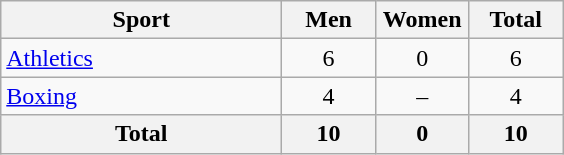<table class="wikitable sortable" style="text-align:center;">
<tr>
<th width=180>Sport</th>
<th width=55>Men</th>
<th width=55>Women</th>
<th width=55>Total</th>
</tr>
<tr>
<td align=left><a href='#'>Athletics</a></td>
<td>6</td>
<td>0</td>
<td>6</td>
</tr>
<tr>
<td align=left><a href='#'>Boxing</a></td>
<td>4</td>
<td>–</td>
<td>4</td>
</tr>
<tr>
<th>Total</th>
<th>10</th>
<th>0</th>
<th>10</th>
</tr>
</table>
